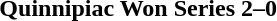<table class="noborder" style="text-align: center; border: none; width: 100%">
<tr>
<th width="97%"><strong>Quinnipiac Won Series 2–0</strong></th>
<th width="3%"></th>
</tr>
</table>
